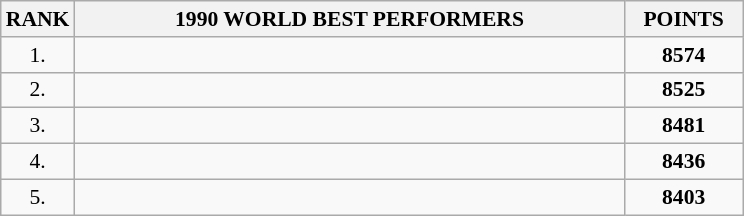<table class="wikitable" style="border-collapse: collapse; font-size: 90%;">
<tr>
<th>RANK</th>
<th align="center" style="width: 25em">1990 WORLD BEST PERFORMERS</th>
<th align="center" style="width: 5em">POINTS</th>
</tr>
<tr>
<td align="center">1.</td>
<td></td>
<td align="center"><strong>8574</strong></td>
</tr>
<tr>
<td align="center">2.</td>
<td></td>
<td align="center"><strong>8525</strong></td>
</tr>
<tr>
<td align="center">3.</td>
<td></td>
<td align="center"><strong>8481</strong></td>
</tr>
<tr>
<td align="center">4.</td>
<td></td>
<td align="center"><strong>8436</strong></td>
</tr>
<tr>
<td align="center">5.</td>
<td></td>
<td align="center"><strong>8403</strong></td>
</tr>
</table>
